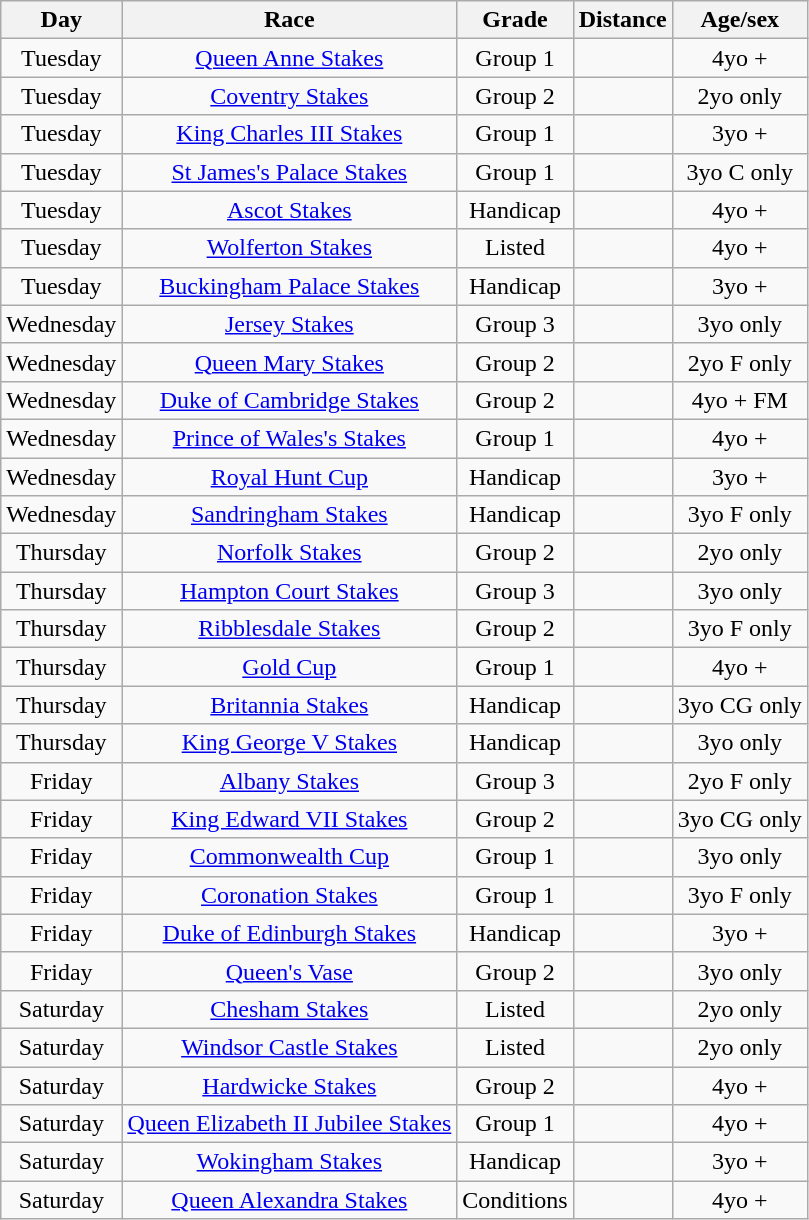<table class="wikitable sortable col2left" style="text-align:center;">
<tr>
<th>Day</th>
<th>Race</th>
<th>Grade</th>
<th>Distance</th>
<th>Age/sex</th>
</tr>
<tr>
<td>Tuesday</td>
<td><a href='#'>Queen Anne Stakes</a></td>
<td>Group 1</td>
<td></td>
<td>4yo +</td>
</tr>
<tr>
<td>Tuesday</td>
<td><a href='#'>Coventry Stakes</a></td>
<td>Group 2</td>
<td></td>
<td>2yo only</td>
</tr>
<tr>
<td>Tuesday</td>
<td><a href='#'>King Charles III Stakes</a></td>
<td>Group 1</td>
<td></td>
<td>3yo +</td>
</tr>
<tr>
<td>Tuesday</td>
<td><a href='#'>St James's Palace Stakes</a></td>
<td>Group 1</td>
<td></td>
<td>3yo C only</td>
</tr>
<tr>
<td>Tuesday</td>
<td><a href='#'>Ascot Stakes</a></td>
<td>Handicap</td>
<td></td>
<td>4yo +</td>
</tr>
<tr>
<td>Tuesday</td>
<td><a href='#'>Wolferton Stakes</a></td>
<td>Listed</td>
<td></td>
<td>4yo +</td>
</tr>
<tr>
<td>Tuesday</td>
<td><a href='#'>Buckingham Palace Stakes</a></td>
<td>Handicap</td>
<td></td>
<td>3yo +</td>
</tr>
<tr>
<td>Wednesday</td>
<td><a href='#'>Jersey Stakes</a></td>
<td>Group 3</td>
<td></td>
<td>3yo only</td>
</tr>
<tr>
<td>Wednesday</td>
<td><a href='#'>Queen Mary Stakes</a></td>
<td>Group 2</td>
<td></td>
<td>2yo F only</td>
</tr>
<tr>
<td>Wednesday</td>
<td><a href='#'>Duke of Cambridge Stakes</a></td>
<td>Group 2</td>
<td></td>
<td>4yo + FM</td>
</tr>
<tr>
<td>Wednesday</td>
<td><a href='#'>Prince of Wales's Stakes</a></td>
<td>Group 1</td>
<td></td>
<td>4yo +</td>
</tr>
<tr>
<td>Wednesday</td>
<td><a href='#'>Royal Hunt Cup</a></td>
<td>Handicap</td>
<td></td>
<td>3yo +</td>
</tr>
<tr>
<td>Wednesday</td>
<td><a href='#'>Sandringham Stakes</a></td>
<td>Handicap</td>
<td></td>
<td>3yo F only</td>
</tr>
<tr>
<td>Thursday</td>
<td><a href='#'>Norfolk Stakes</a></td>
<td>Group 2</td>
<td></td>
<td>2yo only</td>
</tr>
<tr>
<td>Thursday</td>
<td><a href='#'>Hampton Court Stakes</a></td>
<td>Group 3</td>
<td></td>
<td>3yo only</td>
</tr>
<tr>
<td>Thursday</td>
<td><a href='#'>Ribblesdale Stakes</a></td>
<td>Group 2</td>
<td></td>
<td>3yo F only</td>
</tr>
<tr>
<td>Thursday</td>
<td><a href='#'>Gold Cup</a></td>
<td>Group 1</td>
<td></td>
<td>4yo +</td>
</tr>
<tr>
<td>Thursday</td>
<td><a href='#'>Britannia Stakes</a></td>
<td>Handicap</td>
<td></td>
<td>3yo CG only</td>
</tr>
<tr>
<td>Thursday</td>
<td><a href='#'>King George V Stakes</a></td>
<td>Handicap</td>
<td></td>
<td>3yo only</td>
</tr>
<tr>
<td>Friday</td>
<td><a href='#'>Albany Stakes</a></td>
<td>Group 3</td>
<td></td>
<td>2yo F only</td>
</tr>
<tr>
<td>Friday</td>
<td><a href='#'>King Edward VII Stakes</a></td>
<td>Group 2</td>
<td></td>
<td>3yo CG only</td>
</tr>
<tr>
<td>Friday</td>
<td><a href='#'>Commonwealth Cup</a></td>
<td>Group 1</td>
<td></td>
<td>3yo only</td>
</tr>
<tr>
<td>Friday</td>
<td><a href='#'>Coronation Stakes</a></td>
<td>Group 1</td>
<td></td>
<td>3yo F only</td>
</tr>
<tr>
<td>Friday</td>
<td><a href='#'>Duke of Edinburgh Stakes</a></td>
<td>Handicap</td>
<td></td>
<td>3yo +</td>
</tr>
<tr>
<td>Friday</td>
<td><a href='#'>Queen's Vase</a></td>
<td>Group 2</td>
<td></td>
<td>3yo only</td>
</tr>
<tr>
<td>Saturday</td>
<td><a href='#'>Chesham Stakes</a></td>
<td>Listed</td>
<td></td>
<td>2yo only</td>
</tr>
<tr>
<td>Saturday</td>
<td><a href='#'>Windsor Castle Stakes</a></td>
<td>Listed</td>
<td></td>
<td>2yo only</td>
</tr>
<tr>
<td>Saturday</td>
<td><a href='#'>Hardwicke Stakes</a></td>
<td>Group 2</td>
<td></td>
<td>4yo +</td>
</tr>
<tr>
<td>Saturday</td>
<td><a href='#'>Queen Elizabeth II Jubilee Stakes</a></td>
<td>Group 1</td>
<td></td>
<td>4yo +</td>
</tr>
<tr>
<td>Saturday</td>
<td><a href='#'>Wokingham Stakes</a></td>
<td>Handicap</td>
<td></td>
<td>3yo +</td>
</tr>
<tr>
<td>Saturday</td>
<td><a href='#'>Queen Alexandra Stakes</a></td>
<td>Conditions</td>
<td></td>
<td>4yo +</td>
</tr>
</table>
